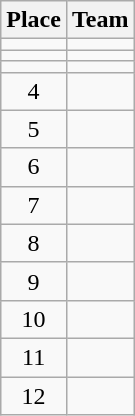<table class="wikitable">
<tr>
<th>Place</th>
<th>Team</th>
</tr>
<tr>
<td align=center></td>
<td></td>
</tr>
<tr>
<td align=center></td>
<td></td>
</tr>
<tr>
<td align=center></td>
<td></td>
</tr>
<tr>
<td align=center>4</td>
<td></td>
</tr>
<tr>
<td align=center>5</td>
<td></td>
</tr>
<tr>
<td align=center>6</td>
<td></td>
</tr>
<tr>
<td align=center>7</td>
<td></td>
</tr>
<tr>
<td align=center>8</td>
<td></td>
</tr>
<tr>
<td align=center>9</td>
<td></td>
</tr>
<tr>
<td align=center>10</td>
<td></td>
</tr>
<tr>
<td align=center>11</td>
<td></td>
</tr>
<tr>
<td align=center>12</td>
<td></td>
</tr>
</table>
